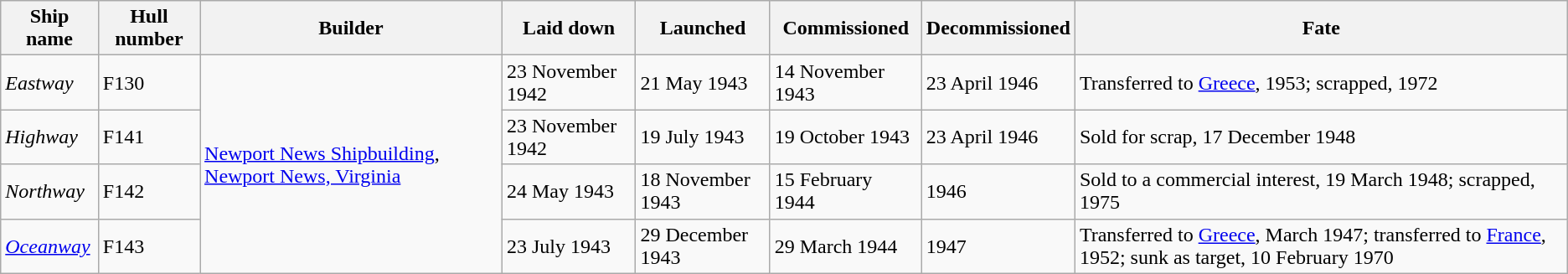<table class="wikitable sortable">
<tr>
<th>Ship name</th>
<th>Hull number</th>
<th>Builder</th>
<th>Laid down</th>
<th>Launched</th>
<th>Commissioned</th>
<th>Decommissioned</th>
<th>Fate</th>
</tr>
<tr>
<td><em>Eastway</em></td>
<td>F130</td>
<td rowspan=4><a href='#'>Newport News Shipbuilding</a>, <a href='#'>Newport News, Virginia</a></td>
<td>23 November 1942</td>
<td>21 May 1943</td>
<td>14 November 1943</td>
<td>23 April 1946</td>
<td>Transferred to <a href='#'>Greece</a>, 1953; scrapped, 1972</td>
</tr>
<tr>
<td><em>Highway</em></td>
<td>F141</td>
<td>23 November 1942</td>
<td>19 July 1943</td>
<td>19 October 1943</td>
<td>23 April 1946</td>
<td>Sold for scrap, 17 December 1948</td>
</tr>
<tr>
<td><em>Northway</em></td>
<td>F142</td>
<td>24 May 1943</td>
<td>18 November 1943</td>
<td>15 February 1944</td>
<td>1946</td>
<td>Sold to a commercial interest, 19 March 1948; scrapped, 1975</td>
</tr>
<tr>
<td><a href='#'><em>Oceanway</em></a></td>
<td>F143</td>
<td>23 July 1943</td>
<td>29 December 1943</td>
<td>29 March 1944</td>
<td>1947</td>
<td>Transferred to <a href='#'>Greece</a>, March 1947; transferred to <a href='#'>France</a>, 1952; sunk as target, 10 February 1970</td>
</tr>
</table>
